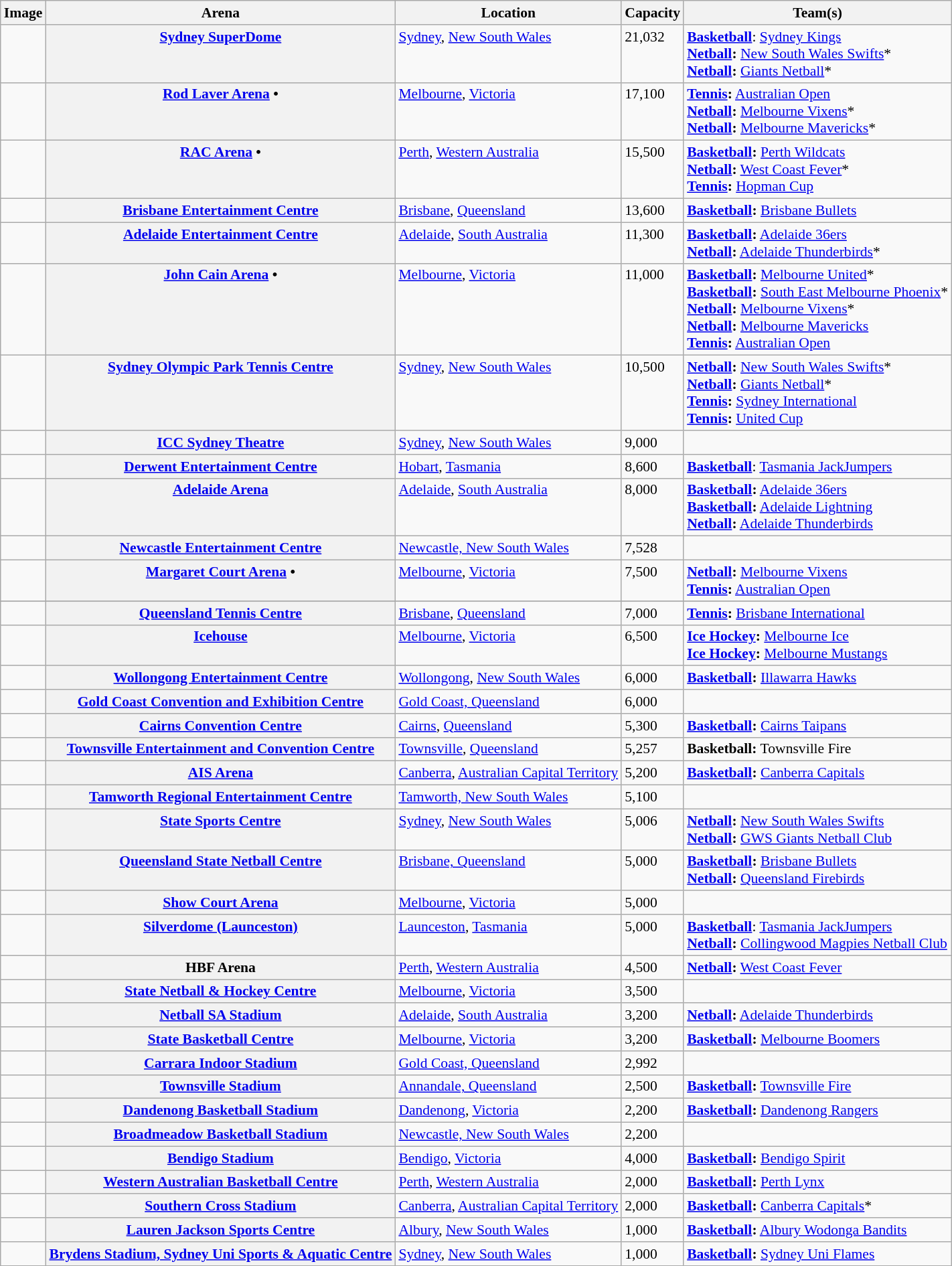<table class="wikitable sortable plainrowheaders" style="font-size: 90%">
<tr>
<th scope="col" class=unsortable>Image</th>
<th scope="col">Arena</th>
<th scope="col">Location</th>
<th scope="col">Capacity</th>
<th scope="col">Team(s)</th>
</tr>
<tr valign=top>
<td></td>
<th scope="row"><a href='#'>Sydney SuperDome</a></th>
<td><a href='#'>Sydney</a>, <a href='#'>New South Wales</a></td>
<td>21,032</td>
<td><strong><a href='#'>Basketball</a></strong>: <a href='#'>Sydney Kings</a><br><strong><a href='#'>Netball</a>:</strong> <a href='#'>New South Wales Swifts</a>*<br><strong><a href='#'>Netball</a>:</strong> <a href='#'>Giants Netball</a>*</td>
</tr>
<tr valign=top>
<td></td>
<th scope="row"><a href='#'>Rod Laver Arena</a> •</th>
<td><a href='#'>Melbourne</a>, <a href='#'>Victoria</a></td>
<td>17,100</td>
<td><strong><a href='#'>Tennis</a>:</strong> <a href='#'>Australian Open</a><br><strong><a href='#'>Netball</a>:</strong> <a href='#'>Melbourne Vixens</a>*<br><strong><a href='#'>Netball</a>:</strong> <a href='#'>Melbourne Mavericks</a>*</td>
</tr>
<tr valign=top>
<td></td>
<th scope="row"><a href='#'>RAC Arena</a> •</th>
<td><a href='#'>Perth</a>, <a href='#'>Western Australia</a></td>
<td>15,500</td>
<td><strong><a href='#'>Basketball</a>:</strong> <a href='#'>Perth Wildcats</a><br><strong><a href='#'>Netball</a>:</strong> <a href='#'>West Coast Fever</a>*<br><strong><a href='#'>Tennis</a>:</strong> <a href='#'>Hopman Cup</a></td>
</tr>
<tr valign=top>
<td></td>
<th scope="row"><a href='#'>Brisbane Entertainment Centre</a></th>
<td><a href='#'>Brisbane</a>, <a href='#'>Queensland</a></td>
<td>13,600</td>
<td><strong><a href='#'>Basketball</a>:</strong> <a href='#'>Brisbane Bullets</a></td>
</tr>
<tr valign=top>
<td></td>
<th scope="row"><a href='#'>Adelaide Entertainment Centre</a></th>
<td><a href='#'>Adelaide</a>, <a href='#'>South Australia</a></td>
<td>11,300</td>
<td><strong><a href='#'>Basketball</a>:</strong> <a href='#'>Adelaide 36ers</a><br><strong><a href='#'>Netball</a>:</strong> <a href='#'>Adelaide Thunderbirds</a>*</td>
</tr>
<tr valign=top>
<td></td>
<th scope="row"><a href='#'>John Cain Arena</a> •</th>
<td><a href='#'>Melbourne</a>, <a href='#'>Victoria</a></td>
<td>11,000</td>
<td><strong><a href='#'>Basketball</a>:</strong> <a href='#'>Melbourne United</a>*<br><strong><a href='#'>Basketball</a>:</strong> <a href='#'>South East Melbourne Phoenix</a>*<br><strong><a href='#'>Netball</a>:</strong> <a href='#'>Melbourne Vixens</a>*<br><strong><a href='#'>Netball</a>:</strong> <a href='#'>Melbourne Mavericks</a><br> <strong><a href='#'>Tennis</a>:</strong> <a href='#'>Australian Open</a></td>
</tr>
<tr valign=top>
<td></td>
<th scope="row"><a href='#'>Sydney Olympic Park Tennis Centre</a></th>
<td><a href='#'>Sydney</a>, <a href='#'>New South Wales</a></td>
<td>10,500</td>
<td><strong><a href='#'>Netball</a>:</strong> <a href='#'>New South Wales Swifts</a>*<br><strong><a href='#'>Netball</a>:</strong> <a href='#'>Giants Netball</a>*<br> <strong><a href='#'>Tennis</a>:</strong> <a href='#'>Sydney International</a><br><strong><a href='#'>Tennis</a>:</strong> <a href='#'>United Cup</a></td>
</tr>
<tr>
<td></td>
<th scope="row"><a href='#'>ICC Sydney Theatre</a></th>
<td><a href='#'>Sydney</a>, <a href='#'>New South Wales</a></td>
<td>9,000</td>
<td></td>
</tr>
<tr valign=top>
<td></td>
<th scope="row"><a href='#'>Derwent Entertainment Centre</a></th>
<td><a href='#'>Hobart</a>, <a href='#'>Tasmania</a></td>
<td>8,600</td>
<td><strong><a href='#'>Basketball</a></strong>: <a href='#'>Tasmania JackJumpers</a></td>
</tr>
<tr valign=top>
<td></td>
<th scope="row"><a href='#'>Adelaide Arena</a></th>
<td><a href='#'>Adelaide</a>, <a href='#'>South Australia</a></td>
<td>8,000</td>
<td><strong><a href='#'>Basketball</a>:</strong> <a href='#'>Adelaide 36ers</a><br><strong><a href='#'>Basketball</a>:</strong> <a href='#'>Adelaide Lightning</a><br><strong><a href='#'>Netball</a>:</strong> <a href='#'>Adelaide Thunderbirds</a></td>
</tr>
<tr valign=top>
<td></td>
<th scope="row"><a href='#'>Newcastle Entertainment Centre</a></th>
<td><a href='#'>Newcastle, New South Wales</a></td>
<td>7,528</td>
<td></td>
</tr>
<tr valign=top>
<td></td>
<th scope="row"><a href='#'>Margaret Court Arena</a> •</th>
<td><a href='#'>Melbourne</a>, <a href='#'>Victoria</a></td>
<td>7,500</td>
<td><strong><a href='#'>Netball</a>:</strong> <a href='#'>Melbourne Vixens</a><br> <strong><a href='#'>Tennis</a>:</strong> <a href='#'>Australian Open</a></td>
</tr>
<tr valign=top>
</tr>
<tr valign=top>
<td></td>
<th scope="row"><a href='#'>Queensland Tennis Centre</a></th>
<td><a href='#'>Brisbane</a>, <a href='#'>Queensland</a></td>
<td>7,000</td>
<td><strong><a href='#'>Tennis</a>:</strong> <a href='#'>Brisbane International</a></td>
</tr>
<tr valign=top>
<td></td>
<th scope="row"><a href='#'>Icehouse</a></th>
<td><a href='#'>Melbourne</a>, <a href='#'>Victoria</a></td>
<td>6,500</td>
<td><strong><a href='#'>Ice Hockey</a>:</strong> <a href='#'>Melbourne Ice</a><br> <strong><a href='#'>Ice Hockey</a>:</strong> <a href='#'>Melbourne Mustangs</a></td>
</tr>
<tr valign=top>
<td></td>
<th scope="row"><a href='#'>Wollongong Entertainment Centre</a></th>
<td><a href='#'>Wollongong</a>, <a href='#'>New South Wales</a></td>
<td>6,000</td>
<td><strong><a href='#'>Basketball</a>:</strong> <a href='#'>Illawarra Hawks</a></td>
</tr>
<tr valign=top>
<td></td>
<th scope="row"><a href='#'>Gold Coast Convention and Exhibition Centre</a></th>
<td><a href='#'>Gold Coast, Queensland</a></td>
<td>6,000</td>
<td></td>
</tr>
<tr valign=top>
<td></td>
<th scope="row"><a href='#'>Cairns Convention Centre</a></th>
<td><a href='#'>Cairns</a>, <a href='#'>Queensland</a></td>
<td>5,300</td>
<td><strong><a href='#'>Basketball</a>:</strong> <a href='#'>Cairns Taipans</a></td>
</tr>
<tr valign=top>
<td></td>
<th scope="row"><a href='#'>Townsville Entertainment and Convention Centre</a></th>
<td><a href='#'>Townsville</a>, <a href='#'>Queensland</a></td>
<td>5,257</td>
<td><strong>Basketball:</strong> Townsville Fire</td>
</tr>
<tr valign=top>
<td></td>
<th scope="row"><a href='#'>AIS Arena</a></th>
<td><a href='#'>Canberra</a>, <a href='#'>Australian Capital Territory</a></td>
<td>5,200</td>
<td><strong><a href='#'>Basketball</a>:</strong> <a href='#'>Canberra Capitals</a></td>
</tr>
<tr>
<td></td>
<th scope="row"><a href='#'>Tamworth Regional Entertainment Centre</a></th>
<td><a href='#'>Tamworth, New South Wales</a></td>
<td>5,100</td>
<td></td>
</tr>
<tr valign=top>
<td></td>
<th scope="row"><a href='#'>State Sports Centre</a></th>
<td><a href='#'>Sydney</a>, <a href='#'>New South Wales</a></td>
<td>5,006</td>
<td><strong><a href='#'>Netball</a>:</strong> <a href='#'>New South Wales Swifts</a><br><strong><a href='#'>Netball</a>:</strong> <a href='#'>GWS Giants Netball Club</a></td>
</tr>
<tr valign=top>
<td></td>
<th scope="row"><a href='#'>Queensland State Netball Centre</a></th>
<td><a href='#'>Brisbane, Queensland</a></td>
<td>5,000</td>
<td><strong><a href='#'>Basketball</a>:</strong> <a href='#'>Brisbane Bullets</a><br><strong><a href='#'>Netball</a>:</strong> <a href='#'>Queensland Firebirds</a></td>
</tr>
<tr valign=top>
<td></td>
<th scope="row"><a href='#'>Show Court Arena</a></th>
<td><a href='#'>Melbourne</a>, <a href='#'>Victoria</a></td>
<td>5,000</td>
</tr>
<tr valign=top>
<td></td>
<th scope="row"><a href='#'>Silverdome (Launceston)</a></th>
<td><a href='#'>Launceston</a>, <a href='#'>Tasmania</a></td>
<td>5,000</td>
<td><strong><a href='#'>Basketball</a></strong>: <a href='#'>Tasmania JackJumpers</a><br><strong><a href='#'>Netball</a>:</strong> <a href='#'>Collingwood Magpies Netball Club</a></td>
</tr>
<tr valign=top>
<td></td>
<th scope="row">HBF Arena</th>
<td><a href='#'>Perth</a>, <a href='#'>Western Australia</a></td>
<td>4,500</td>
<td><strong><a href='#'>Netball</a>:</strong> <a href='#'>West Coast Fever</a></td>
</tr>
<tr valign=top>
<td></td>
<th scope="row"><a href='#'>State Netball & Hockey Centre</a></th>
<td><a href='#'>Melbourne</a>, <a href='#'>Victoria</a></td>
<td>3,500</td>
<td></td>
</tr>
<tr valign=top>
<td></td>
<th scope="row"><a href='#'>Netball SA Stadium</a></th>
<td><a href='#'>Adelaide</a>, <a href='#'>South Australia</a></td>
<td>3,200</td>
<td><strong><a href='#'>Netball</a>:</strong> <a href='#'>Adelaide Thunderbirds</a></td>
</tr>
<tr valign=top>
<td></td>
<th scope="row"><a href='#'>State Basketball Centre</a></th>
<td><a href='#'>Melbourne</a>, <a href='#'>Victoria</a></td>
<td>3,200</td>
<td><strong><a href='#'>Basketball</a>:</strong> <a href='#'>Melbourne Boomers</a></td>
</tr>
<tr valign=top>
<td></td>
<th scope="row"><a href='#'>Carrara Indoor Stadium</a></th>
<td><a href='#'>Gold Coast, Queensland</a></td>
<td>2,992</td>
<td></td>
</tr>
<tr valign=top>
<td></td>
<th scope="row"><a href='#'>Townsville Stadium</a></th>
<td><a href='#'>Annandale, Queensland</a></td>
<td>2,500</td>
<td><strong><a href='#'>Basketball</a>:</strong> <a href='#'>Townsville Fire</a></td>
</tr>
<tr valign=top>
<td></td>
<th scope="row"><a href='#'>Dandenong Basketball Stadium</a></th>
<td><a href='#'>Dandenong</a>, <a href='#'>Victoria</a></td>
<td>2,200</td>
<td><strong><a href='#'>Basketball</a>:</strong> <a href='#'>Dandenong Rangers</a></td>
</tr>
<tr valign=top>
<td></td>
<th scope="row"><a href='#'>Broadmeadow Basketball Stadium</a></th>
<td><a href='#'>Newcastle, New South Wales</a></td>
<td>2,200</td>
<td></td>
</tr>
<tr valign=top>
<td></td>
<th scope="row"><a href='#'>Bendigo Stadium</a></th>
<td><a href='#'>Bendigo</a>, <a href='#'>Victoria</a></td>
<td>4,000</td>
<td><strong><a href='#'>Basketball</a>:</strong> <a href='#'>Bendigo Spirit</a></td>
</tr>
<tr valign=top>
<td></td>
<th scope="row"><a href='#'>Western Australian Basketball Centre</a></th>
<td><a href='#'>Perth</a>, <a href='#'>Western Australia</a></td>
<td>2,000</td>
<td><strong><a href='#'>Basketball</a>:</strong> <a href='#'>Perth Lynx</a></td>
</tr>
<tr valign=top>
<td></td>
<th scope="row"><a href='#'>Southern Cross Stadium</a></th>
<td><a href='#'>Canberra</a>, <a href='#'>Australian Capital Territory</a></td>
<td>2,000</td>
<td><strong><a href='#'>Basketball</a>:</strong> <a href='#'>Canberra Capitals</a>*</td>
</tr>
<tr valign=top>
<td></td>
<th scope="row"><a href='#'>Lauren Jackson Sports Centre</a></th>
<td><a href='#'>Albury</a>, <a href='#'>New South Wales</a></td>
<td>1,000</td>
<td><strong><a href='#'>Basketball</a>:</strong> <a href='#'>Albury Wodonga Bandits</a></td>
</tr>
<tr valign=top>
<td></td>
<th scope="row"><a href='#'>Brydens Stadium, Sydney Uni Sports & Aquatic Centre</a></th>
<td><a href='#'>Sydney</a>, <a href='#'>New South Wales</a></td>
<td>1,000</td>
<td><strong><a href='#'>Basketball</a>:</strong> <a href='#'>Sydney Uni Flames</a></td>
</tr>
</table>
